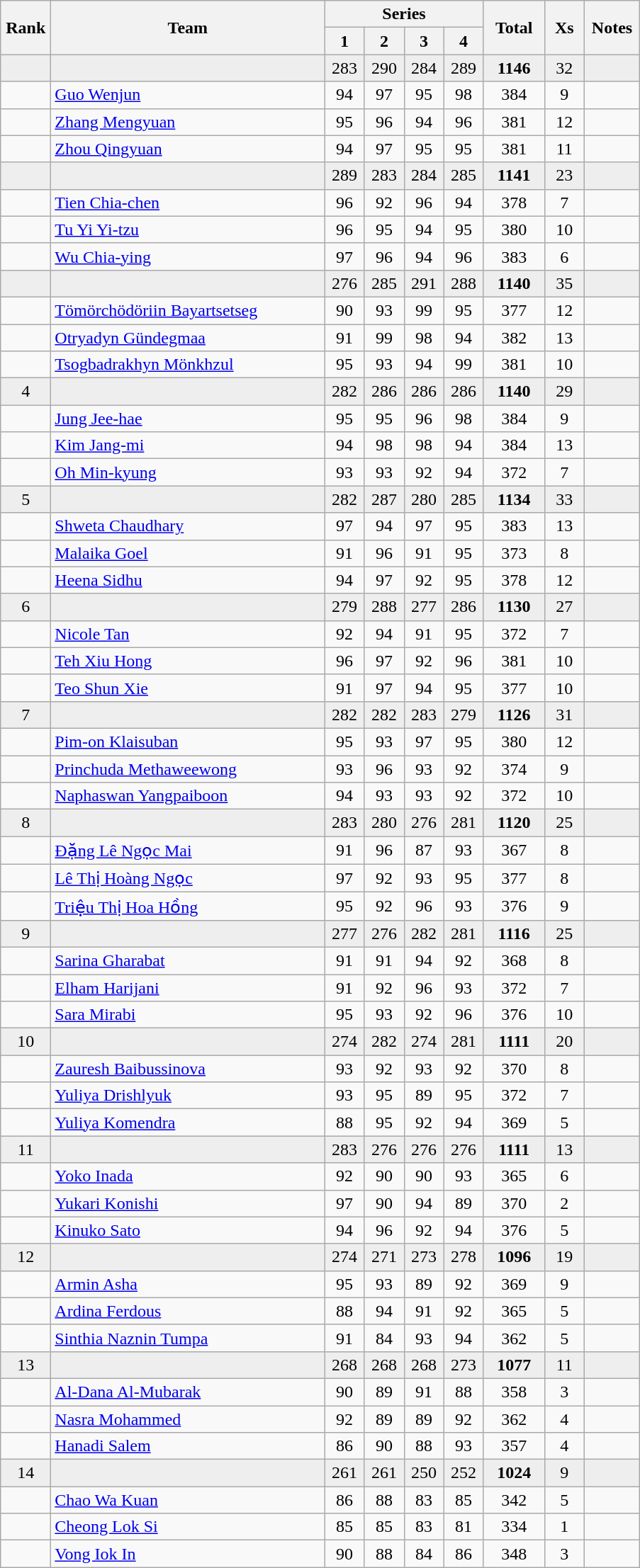<table class="wikitable" style="text-align:center">
<tr>
<th rowspan=2 width=40>Rank</th>
<th rowspan=2 width=250>Team</th>
<th colspan=4>Series</th>
<th rowspan=2 width=50>Total</th>
<th rowspan=2 width=30>Xs</th>
<th rowspan=2 width=45>Notes</th>
</tr>
<tr>
<th width=30>1</th>
<th width=30>2</th>
<th width=30>3</th>
<th width=30>4</th>
</tr>
<tr bgcolor=eeeeee>
<td></td>
<td align=left></td>
<td>283</td>
<td>290</td>
<td>284</td>
<td>289</td>
<td><strong>1146</strong></td>
<td>32</td>
<td></td>
</tr>
<tr>
<td></td>
<td align=left><a href='#'>Guo Wenjun</a></td>
<td>94</td>
<td>97</td>
<td>95</td>
<td>98</td>
<td>384</td>
<td>9</td>
<td></td>
</tr>
<tr>
<td></td>
<td align=left><a href='#'>Zhang Mengyuan</a></td>
<td>95</td>
<td>96</td>
<td>94</td>
<td>96</td>
<td>381</td>
<td>12</td>
<td></td>
</tr>
<tr>
<td></td>
<td align=left><a href='#'>Zhou Qingyuan</a></td>
<td>94</td>
<td>97</td>
<td>95</td>
<td>95</td>
<td>381</td>
<td>11</td>
<td></td>
</tr>
<tr bgcolor=eeeeee>
<td></td>
<td align=left></td>
<td>289</td>
<td>283</td>
<td>284</td>
<td>285</td>
<td><strong>1141</strong></td>
<td>23</td>
<td></td>
</tr>
<tr>
<td></td>
<td align=left><a href='#'>Tien Chia-chen</a></td>
<td>96</td>
<td>92</td>
<td>96</td>
<td>94</td>
<td>378</td>
<td>7</td>
<td></td>
</tr>
<tr>
<td></td>
<td align=left><a href='#'>Tu Yi Yi-tzu</a></td>
<td>96</td>
<td>95</td>
<td>94</td>
<td>95</td>
<td>380</td>
<td>10</td>
<td></td>
</tr>
<tr>
<td></td>
<td align=left><a href='#'>Wu Chia-ying</a></td>
<td>97</td>
<td>96</td>
<td>94</td>
<td>96</td>
<td>383</td>
<td>6</td>
<td></td>
</tr>
<tr bgcolor=eeeeee>
<td></td>
<td align=left></td>
<td>276</td>
<td>285</td>
<td>291</td>
<td>288</td>
<td><strong>1140</strong></td>
<td>35</td>
<td></td>
</tr>
<tr>
<td></td>
<td align=left><a href='#'>Tömörchödöriin Bayartsetseg</a></td>
<td>90</td>
<td>93</td>
<td>99</td>
<td>95</td>
<td>377</td>
<td>12</td>
<td></td>
</tr>
<tr>
<td></td>
<td align=left><a href='#'>Otryadyn Gündegmaa</a></td>
<td>91</td>
<td>99</td>
<td>98</td>
<td>94</td>
<td>382</td>
<td>13</td>
<td></td>
</tr>
<tr>
<td></td>
<td align=left><a href='#'>Tsogbadrakhyn Mönkhzul</a></td>
<td>95</td>
<td>93</td>
<td>94</td>
<td>99</td>
<td>381</td>
<td>10</td>
<td></td>
</tr>
<tr bgcolor=eeeeee>
<td>4</td>
<td align=left></td>
<td>282</td>
<td>286</td>
<td>286</td>
<td>286</td>
<td><strong>1140</strong></td>
<td>29</td>
<td></td>
</tr>
<tr>
<td></td>
<td align=left><a href='#'>Jung Jee-hae</a></td>
<td>95</td>
<td>95</td>
<td>96</td>
<td>98</td>
<td>384</td>
<td>9</td>
<td></td>
</tr>
<tr>
<td></td>
<td align=left><a href='#'>Kim Jang-mi</a></td>
<td>94</td>
<td>98</td>
<td>98</td>
<td>94</td>
<td>384</td>
<td>13</td>
<td></td>
</tr>
<tr>
<td></td>
<td align=left><a href='#'>Oh Min-kyung</a></td>
<td>93</td>
<td>93</td>
<td>92</td>
<td>94</td>
<td>372</td>
<td>7</td>
<td></td>
</tr>
<tr bgcolor=eeeeee>
<td>5</td>
<td align=left></td>
<td>282</td>
<td>287</td>
<td>280</td>
<td>285</td>
<td><strong>1134</strong></td>
<td>33</td>
<td></td>
</tr>
<tr>
<td></td>
<td align=left><a href='#'>Shweta Chaudhary</a></td>
<td>97</td>
<td>94</td>
<td>97</td>
<td>95</td>
<td>383</td>
<td>13</td>
<td></td>
</tr>
<tr>
<td></td>
<td align=left><a href='#'>Malaika Goel</a></td>
<td>91</td>
<td>96</td>
<td>91</td>
<td>95</td>
<td>373</td>
<td>8</td>
<td></td>
</tr>
<tr>
<td></td>
<td align=left><a href='#'>Heena Sidhu</a></td>
<td>94</td>
<td>97</td>
<td>92</td>
<td>95</td>
<td>378</td>
<td>12</td>
<td></td>
</tr>
<tr bgcolor=eeeeee>
<td>6</td>
<td align=left></td>
<td>279</td>
<td>288</td>
<td>277</td>
<td>286</td>
<td><strong>1130</strong></td>
<td>27</td>
<td></td>
</tr>
<tr>
<td></td>
<td align=left><a href='#'>Nicole Tan</a></td>
<td>92</td>
<td>94</td>
<td>91</td>
<td>95</td>
<td>372</td>
<td>7</td>
<td></td>
</tr>
<tr>
<td></td>
<td align=left><a href='#'>Teh Xiu Hong</a></td>
<td>96</td>
<td>97</td>
<td>92</td>
<td>96</td>
<td>381</td>
<td>10</td>
<td></td>
</tr>
<tr>
<td></td>
<td align=left><a href='#'>Teo Shun Xie</a></td>
<td>91</td>
<td>97</td>
<td>94</td>
<td>95</td>
<td>377</td>
<td>10</td>
<td></td>
</tr>
<tr bgcolor=eeeeee>
<td>7</td>
<td align=left></td>
<td>282</td>
<td>282</td>
<td>283</td>
<td>279</td>
<td><strong>1126</strong></td>
<td>31</td>
<td></td>
</tr>
<tr>
<td></td>
<td align=left><a href='#'>Pim-on Klaisuban</a></td>
<td>95</td>
<td>93</td>
<td>97</td>
<td>95</td>
<td>380</td>
<td>12</td>
<td></td>
</tr>
<tr>
<td></td>
<td align=left><a href='#'>Princhuda Methaweewong</a></td>
<td>93</td>
<td>96</td>
<td>93</td>
<td>92</td>
<td>374</td>
<td>9</td>
<td></td>
</tr>
<tr>
<td></td>
<td align=left><a href='#'>Naphaswan Yangpaiboon</a></td>
<td>94</td>
<td>93</td>
<td>93</td>
<td>92</td>
<td>372</td>
<td>10</td>
<td></td>
</tr>
<tr bgcolor=eeeeee>
<td>8</td>
<td align=left></td>
<td>283</td>
<td>280</td>
<td>276</td>
<td>281</td>
<td><strong>1120</strong></td>
<td>25</td>
<td></td>
</tr>
<tr>
<td></td>
<td align=left><a href='#'>Đặng Lê Ngọc Mai</a></td>
<td>91</td>
<td>96</td>
<td>87</td>
<td>93</td>
<td>367</td>
<td>8</td>
<td></td>
</tr>
<tr>
<td></td>
<td align=left><a href='#'>Lê Thị Hoàng Ngọc</a></td>
<td>97</td>
<td>92</td>
<td>93</td>
<td>95</td>
<td>377</td>
<td>8</td>
<td></td>
</tr>
<tr>
<td></td>
<td align=left><a href='#'>Triệu Thị Hoa Hồng</a></td>
<td>95</td>
<td>92</td>
<td>96</td>
<td>93</td>
<td>376</td>
<td>9</td>
<td></td>
</tr>
<tr bgcolor=eeeeee>
<td>9</td>
<td align=left></td>
<td>277</td>
<td>276</td>
<td>282</td>
<td>281</td>
<td><strong>1116</strong></td>
<td>25</td>
<td></td>
</tr>
<tr>
<td></td>
<td align=left><a href='#'>Sarina Gharabat</a></td>
<td>91</td>
<td>91</td>
<td>94</td>
<td>92</td>
<td>368</td>
<td>8</td>
<td></td>
</tr>
<tr>
<td></td>
<td align=left><a href='#'>Elham Harijani</a></td>
<td>91</td>
<td>92</td>
<td>96</td>
<td>93</td>
<td>372</td>
<td>7</td>
<td></td>
</tr>
<tr>
<td></td>
<td align=left><a href='#'>Sara Mirabi</a></td>
<td>95</td>
<td>93</td>
<td>92</td>
<td>96</td>
<td>376</td>
<td>10</td>
<td></td>
</tr>
<tr bgcolor=eeeeee>
<td>10</td>
<td align=left></td>
<td>274</td>
<td>282</td>
<td>274</td>
<td>281</td>
<td><strong>1111</strong></td>
<td>20</td>
<td></td>
</tr>
<tr>
<td></td>
<td align=left><a href='#'>Zauresh Baibussinova</a></td>
<td>93</td>
<td>92</td>
<td>93</td>
<td>92</td>
<td>370</td>
<td>8</td>
<td></td>
</tr>
<tr>
<td></td>
<td align=left><a href='#'>Yuliya Drishlyuk</a></td>
<td>93</td>
<td>95</td>
<td>89</td>
<td>95</td>
<td>372</td>
<td>7</td>
<td></td>
</tr>
<tr>
<td></td>
<td align=left><a href='#'>Yuliya Komendra</a></td>
<td>88</td>
<td>95</td>
<td>92</td>
<td>94</td>
<td>369</td>
<td>5</td>
<td></td>
</tr>
<tr bgcolor=eeeeee>
<td>11</td>
<td align=left></td>
<td>283</td>
<td>276</td>
<td>276</td>
<td>276</td>
<td><strong>1111</strong></td>
<td>13</td>
<td></td>
</tr>
<tr>
<td></td>
<td align=left><a href='#'>Yoko Inada</a></td>
<td>92</td>
<td>90</td>
<td>90</td>
<td>93</td>
<td>365</td>
<td>6</td>
<td></td>
</tr>
<tr>
<td></td>
<td align=left><a href='#'>Yukari Konishi</a></td>
<td>97</td>
<td>90</td>
<td>94</td>
<td>89</td>
<td>370</td>
<td>2</td>
<td></td>
</tr>
<tr>
<td></td>
<td align=left><a href='#'>Kinuko Sato</a></td>
<td>94</td>
<td>96</td>
<td>92</td>
<td>94</td>
<td>376</td>
<td>5</td>
<td></td>
</tr>
<tr bgcolor=eeeeee>
<td>12</td>
<td align=left></td>
<td>274</td>
<td>271</td>
<td>273</td>
<td>278</td>
<td><strong>1096</strong></td>
<td>19</td>
<td></td>
</tr>
<tr>
<td></td>
<td align=left><a href='#'>Armin Asha</a></td>
<td>95</td>
<td>93</td>
<td>89</td>
<td>92</td>
<td>369</td>
<td>9</td>
<td></td>
</tr>
<tr>
<td></td>
<td align=left><a href='#'>Ardina Ferdous</a></td>
<td>88</td>
<td>94</td>
<td>91</td>
<td>92</td>
<td>365</td>
<td>5</td>
<td></td>
</tr>
<tr>
<td></td>
<td align=left><a href='#'>Sinthia Naznin Tumpa</a></td>
<td>91</td>
<td>84</td>
<td>93</td>
<td>94</td>
<td>362</td>
<td>5</td>
<td></td>
</tr>
<tr bgcolor=eeeeee>
<td>13</td>
<td align=left></td>
<td>268</td>
<td>268</td>
<td>268</td>
<td>273</td>
<td><strong>1077</strong></td>
<td>11</td>
<td></td>
</tr>
<tr>
<td></td>
<td align=left><a href='#'>Al-Dana Al-Mubarak</a></td>
<td>90</td>
<td>89</td>
<td>91</td>
<td>88</td>
<td>358</td>
<td>3</td>
<td></td>
</tr>
<tr>
<td></td>
<td align=left><a href='#'>Nasra Mohammed</a></td>
<td>92</td>
<td>89</td>
<td>89</td>
<td>92</td>
<td>362</td>
<td>4</td>
<td></td>
</tr>
<tr>
<td></td>
<td align=left><a href='#'>Hanadi Salem</a></td>
<td>86</td>
<td>90</td>
<td>88</td>
<td>93</td>
<td>357</td>
<td>4</td>
<td></td>
</tr>
<tr bgcolor=eeeeee>
<td>14</td>
<td align=left></td>
<td>261</td>
<td>261</td>
<td>250</td>
<td>252</td>
<td><strong>1024</strong></td>
<td>9</td>
<td></td>
</tr>
<tr>
<td></td>
<td align=left><a href='#'>Chao Wa Kuan</a></td>
<td>86</td>
<td>88</td>
<td>83</td>
<td>85</td>
<td>342</td>
<td>5</td>
<td></td>
</tr>
<tr>
<td></td>
<td align=left><a href='#'>Cheong Lok Si</a></td>
<td>85</td>
<td>85</td>
<td>83</td>
<td>81</td>
<td>334</td>
<td>1</td>
<td></td>
</tr>
<tr>
<td></td>
<td align=left><a href='#'>Vong Iok In</a></td>
<td>90</td>
<td>88</td>
<td>84</td>
<td>86</td>
<td>348</td>
<td>3</td>
<td></td>
</tr>
</table>
